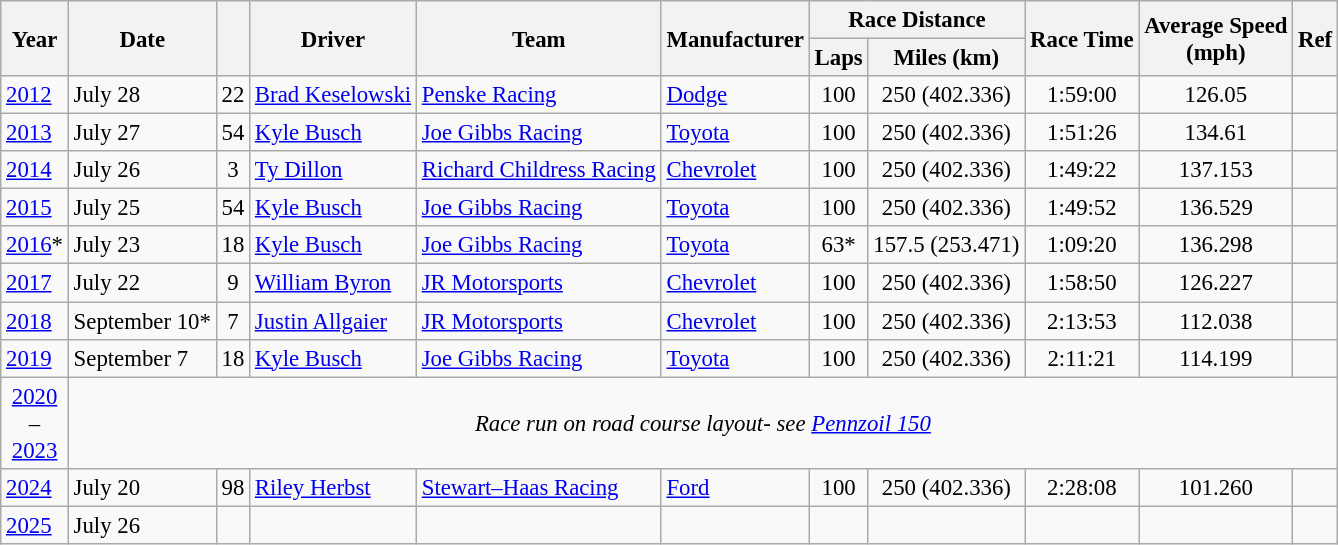<table class="wikitable" style="font-size: 95%;">
<tr>
<th rowspan=2>Year</th>
<th rowspan=2>Date</th>
<th rowspan=2></th>
<th rowspan=2>Driver</th>
<th rowspan=2>Team</th>
<th rowspan=2>Manufacturer</th>
<th colspan=2>Race Distance</th>
<th rowspan=2>Race Time</th>
<th rowspan=2>Average Speed<br>(mph)</th>
<th rowspan=2>Ref</th>
</tr>
<tr>
<th>Laps</th>
<th>Miles (km)</th>
</tr>
<tr>
<td><a href='#'>2012</a></td>
<td>July 28</td>
<td align="center">22</td>
<td><a href='#'>Brad Keselowski</a></td>
<td><a href='#'>Penske Racing</a></td>
<td><a href='#'>Dodge</a></td>
<td style="text-align:center;">100</td>
<td style="text-align:center;">250 (402.336)</td>
<td style="text-align:center;">1:59:00</td>
<td style="text-align:center;">126.05</td>
<td style="text-align:center;"></td>
</tr>
<tr>
<td><a href='#'>2013</a></td>
<td>July 27</td>
<td align="center">54</td>
<td><a href='#'>Kyle Busch</a></td>
<td><a href='#'>Joe Gibbs Racing</a></td>
<td><a href='#'>Toyota</a></td>
<td style="text-align:center;">100</td>
<td style="text-align:center;">250 (402.336)</td>
<td style="text-align:center;">1:51:26</td>
<td style="text-align:center;">134.61</td>
<td style="text-align:center;"></td>
</tr>
<tr>
<td><a href='#'>2014</a></td>
<td>July 26</td>
<td align="center">3</td>
<td><a href='#'>Ty Dillon</a></td>
<td><a href='#'>Richard Childress Racing</a></td>
<td><a href='#'>Chevrolet</a></td>
<td style="text-align:center;">100</td>
<td style="text-align:center;">250 (402.336)</td>
<td style="text-align:center;">1:49:22</td>
<td style="text-align:center;">137.153</td>
<td style="text-align:center;"></td>
</tr>
<tr>
<td><a href='#'>2015</a></td>
<td>July 25</td>
<td align="center">54</td>
<td><a href='#'>Kyle Busch</a></td>
<td><a href='#'>Joe Gibbs Racing</a></td>
<td><a href='#'>Toyota</a></td>
<td style="text-align:center;">100</td>
<td style="text-align:center;">250 (402.336)</td>
<td style="text-align:center;">1:49:52</td>
<td style="text-align:center;">136.529</td>
<td style="text-align:center;"></td>
</tr>
<tr>
<td><a href='#'>2016</a>*</td>
<td>July 23</td>
<td align="center">18</td>
<td><a href='#'>Kyle Busch</a></td>
<td><a href='#'>Joe Gibbs Racing</a></td>
<td><a href='#'>Toyota</a></td>
<td style="text-align:center;">63*</td>
<td style="text-align:center;">157.5 (253.471)</td>
<td style="text-align:center;">1:09:20</td>
<td style="text-align:center;">136.298</td>
<td style="text-align:center;"></td>
</tr>
<tr>
<td><a href='#'>2017</a></td>
<td>July 22</td>
<td align="center">9</td>
<td><a href='#'>William Byron</a></td>
<td><a href='#'>JR Motorsports</a></td>
<td><a href='#'>Chevrolet</a></td>
<td style="text-align:center;">100</td>
<td style="text-align:center;">250 (402.336)</td>
<td style="text-align:center;">1:58:50</td>
<td style="text-align:center;">126.227</td>
<td style="text-align:center;"></td>
</tr>
<tr>
<td><a href='#'>2018</a></td>
<td>September 10*</td>
<td style="text-align:center;">7</td>
<td><a href='#'>Justin Allgaier</a></td>
<td><a href='#'>JR Motorsports</a></td>
<td><a href='#'>Chevrolet</a></td>
<td style="text-align:center;">100</td>
<td style="text-align:center;">250 (402.336)</td>
<td style="text-align:center;">2:13:53</td>
<td style="text-align:center;">112.038</td>
<td style="text-align:center;"></td>
</tr>
<tr>
<td><a href='#'>2019</a></td>
<td>September 7</td>
<td style="text-align:center;">18</td>
<td><a href='#'>Kyle Busch</a></td>
<td><a href='#'>Joe Gibbs Racing</a></td>
<td><a href='#'>Toyota</a></td>
<td style="text-align:center;">100</td>
<td style="text-align:center;">250 (402.336)</td>
<td style="text-align:center;">2:11:21</td>
<td style="text-align:center;">114.199</td>
<td style="text-align:center;"></td>
</tr>
<tr>
<td align=center><a href='#'>2020</a><br>–<br><a href='#'>2023</a></td>
<td colspan=10 align=center><em>Race run on road course layout- see <a href='#'>Pennzoil 150</a></em></td>
</tr>
<tr>
<td><a href='#'>2024</a></td>
<td>July 20</td>
<td style="text-align:center;">98</td>
<td><a href='#'>Riley Herbst</a></td>
<td><a href='#'>Stewart–Haas Racing</a></td>
<td><a href='#'>Ford</a></td>
<td style="text-align:center;">100</td>
<td style="text-align:center;">250 (402.336)</td>
<td style="text-align:center;">2:28:08</td>
<td style="text-align:center;">101.260</td>
<td style="text-align:center;"></td>
</tr>
<tr>
<td><a href='#'>2025</a></td>
<td>July 26</td>
<td align="center"></td>
<td></td>
<td></td>
<td></td>
<td align="center"></td>
<td align="center"></td>
<td align="center"></td>
<td align="center"></td>
<td></td>
</tr>
</table>
